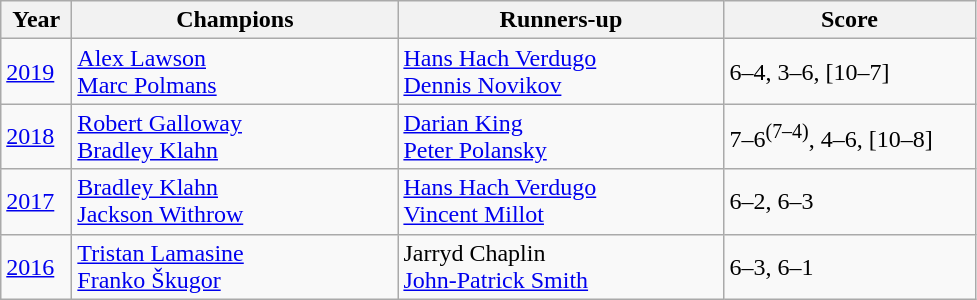<table class="wikitable">
<tr>
<th style="width:40px">Year</th>
<th style="width:210px">Champions</th>
<th style="width:210px">Runners-up</th>
<th style="width:160px">Score</th>
</tr>
<tr>
<td><a href='#'>2019</a></td>
<td> <a href='#'>Alex Lawson</a> <br>  <a href='#'>Marc Polmans</a></td>
<td> <a href='#'>Hans Hach Verdugo</a> <br>  <a href='#'>Dennis Novikov</a></td>
<td>6–4, 3–6, [10–7]</td>
</tr>
<tr>
<td><a href='#'>2018</a></td>
<td> <a href='#'>Robert Galloway</a> <br>  <a href='#'>Bradley Klahn</a></td>
<td> <a href='#'>Darian King</a> <br>  <a href='#'>Peter Polansky</a></td>
<td>7–6<sup>(7–4)</sup>, 4–6, [10–8]</td>
</tr>
<tr>
<td><a href='#'>2017</a></td>
<td> <a href='#'>Bradley Klahn</a> <br>  <a href='#'>Jackson Withrow</a></td>
<td> <a href='#'>Hans Hach Verdugo</a> <br>  <a href='#'>Vincent Millot</a></td>
<td>6–2, 6–3</td>
</tr>
<tr>
<td><a href='#'>2016</a></td>
<td> <a href='#'>Tristan Lamasine</a> <br>  <a href='#'>Franko Škugor</a></td>
<td> Jarryd Chaplin <br>  <a href='#'>John-Patrick Smith</a></td>
<td>6–3, 6–1</td>
</tr>
</table>
